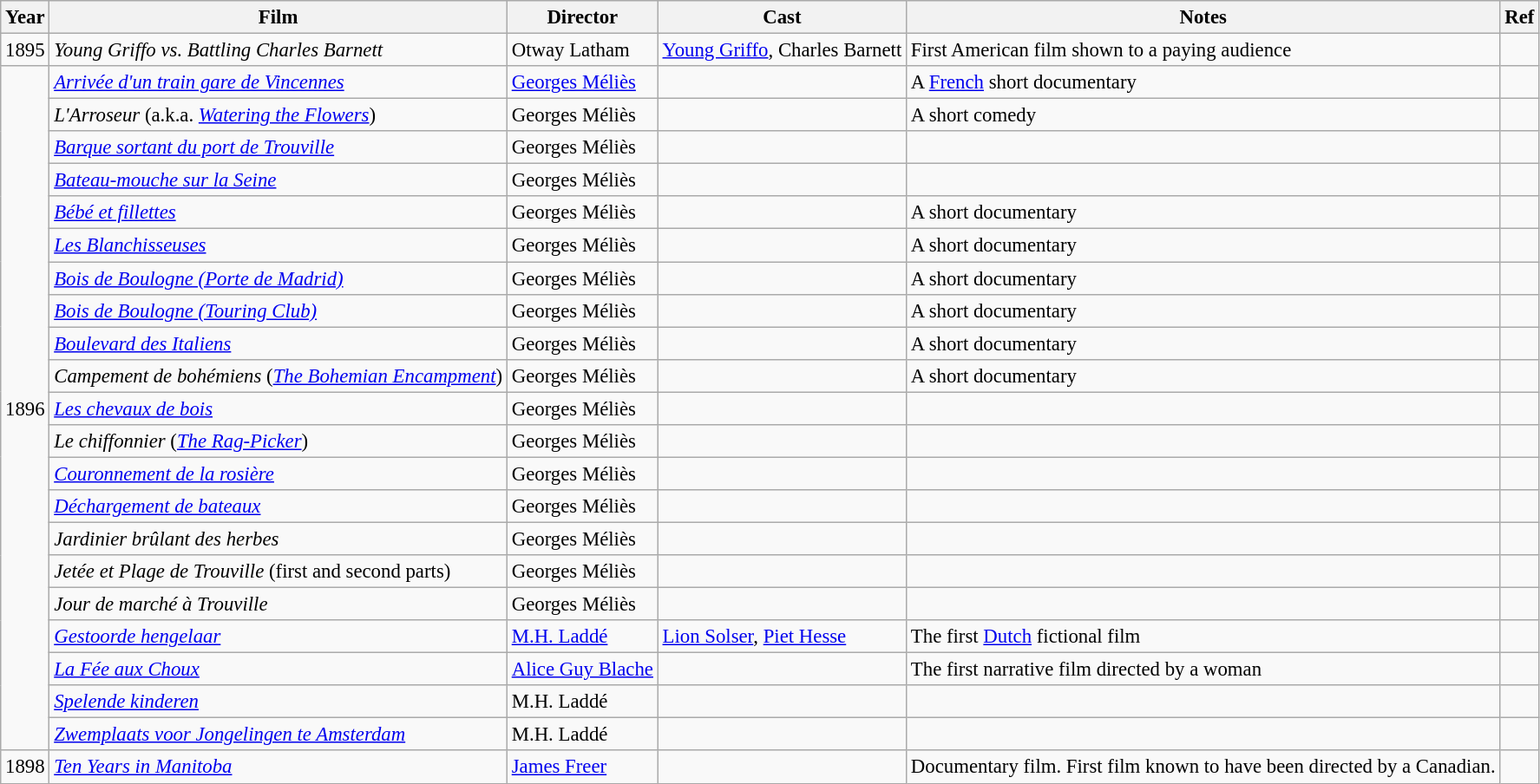<table class="wikitable sortable" style="font-size:95%">
<tr>
<th>Year</th>
<th>Film</th>
<th>Director</th>
<th>Cast</th>
<th>Notes</th>
<th class="unsortable">Ref</th>
</tr>
<tr>
<td>1895</td>
<td><em>Young Griffo vs. Battling Charles Barnett</em></td>
<td>Otway Latham</td>
<td><a href='#'>Young Griffo</a>, Charles Barnett</td>
<td>First American film shown to a paying audience</td>
<td></td>
</tr>
<tr>
<td rowspan="21">1896</td>
<td><em><a href='#'>Arrivée d'un train gare de Vincennes</a></em></td>
<td><a href='#'>Georges Méliès</a></td>
<td></td>
<td>A <a href='#'>French</a> short documentary</td>
<td></td>
</tr>
<tr>
<td><em>L'Arroseur</em> (a.k.a. <em><a href='#'>Watering the Flowers</a></em>)</td>
<td>Georges Méliès</td>
<td></td>
<td>A short comedy</td>
<td></td>
</tr>
<tr>
<td><em><a href='#'>Barque sortant du port de Trouville</a></em></td>
<td>Georges Méliès</td>
<td></td>
<td></td>
<td></td>
</tr>
<tr>
<td><em><a href='#'>Bateau-mouche sur la Seine</a></em></td>
<td>Georges Méliès</td>
<td></td>
<td></td>
<td></td>
</tr>
<tr>
<td><em><a href='#'>Bébé et fillettes</a></em></td>
<td>Georges Méliès</td>
<td></td>
<td>A short documentary</td>
<td></td>
</tr>
<tr>
<td><em><a href='#'>Les Blanchisseuses</a></em></td>
<td>Georges Méliès</td>
<td></td>
<td>A short documentary</td>
<td></td>
</tr>
<tr>
<td><em><a href='#'>Bois de Boulogne (Porte de Madrid)</a></em></td>
<td>Georges Méliès</td>
<td></td>
<td>A short documentary</td>
<td></td>
</tr>
<tr>
<td><em><a href='#'>Bois de Boulogne (Touring Club)</a></em></td>
<td>Georges Méliès</td>
<td></td>
<td>A short documentary</td>
<td></td>
</tr>
<tr>
<td><em><a href='#'>Boulevard des Italiens</a></em></td>
<td>Georges Méliès</td>
<td></td>
<td>A short documentary</td>
<td></td>
</tr>
<tr>
<td><em>Campement de bohémiens</em> (<em><a href='#'>The Bohemian Encampment</a></em>)</td>
<td>Georges Méliès</td>
<td></td>
<td>A short documentary</td>
<td></td>
</tr>
<tr>
<td><em><a href='#'>Les chevaux de bois</a></em></td>
<td>Georges Méliès</td>
<td></td>
<td></td>
<td></td>
</tr>
<tr>
<td><em>Le chiffonnier</em> (<em><a href='#'>The Rag-Picker</a></em>)</td>
<td>Georges Méliès</td>
<td></td>
<td></td>
<td><br></td>
</tr>
<tr>
<td><em><a href='#'>Couronnement de la rosière</a></em></td>
<td>Georges Méliès</td>
<td></td>
<td></td>
<td></td>
</tr>
<tr>
<td><em><a href='#'>Déchargement de bateaux</a></em></td>
<td>Georges Méliès</td>
<td></td>
<td></td>
<td></td>
</tr>
<tr>
<td><em>Jardinier brûlant des herbes</em></td>
<td>Georges Méliès</td>
<td></td>
<td></td>
<td></td>
</tr>
<tr>
<td><em>Jetée et Plage de Trouville</em> (first and second parts)</td>
<td>Georges Méliès</td>
<td></td>
<td></td>
<td></td>
</tr>
<tr>
<td><em>Jour de marché à Trouville</em></td>
<td>Georges Méliès</td>
<td></td>
<td></td>
<td></td>
</tr>
<tr>
<td><em><a href='#'>Gestoorde hengelaar</a></em></td>
<td><a href='#'>M.H. Laddé</a></td>
<td><a href='#'>Lion Solser</a>, <a href='#'>Piet Hesse</a></td>
<td>The first <a href='#'>Dutch</a> fictional film</td>
<td></td>
</tr>
<tr>
<td><em><a href='#'>La Fée aux Choux</a></em></td>
<td><a href='#'>Alice Guy Blache</a></td>
<td></td>
<td>The first narrative film directed by a woman</td>
<td></td>
</tr>
<tr>
<td><em><a href='#'>Spelende kinderen</a></em></td>
<td>M.H. Laddé</td>
<td></td>
<td></td>
<td></td>
</tr>
<tr>
<td><em><a href='#'>Zwemplaats voor Jongelingen te Amsterdam</a></em></td>
<td>M.H. Laddé</td>
<td></td>
<td></td>
<td></td>
</tr>
<tr>
<td>1898</td>
<td><em><a href='#'>Ten Years in Manitoba</a></em></td>
<td><a href='#'>James Freer</a></td>
<td></td>
<td>Documentary film. First film known to have been directed by a Canadian.</td>
<td></td>
</tr>
</table>
